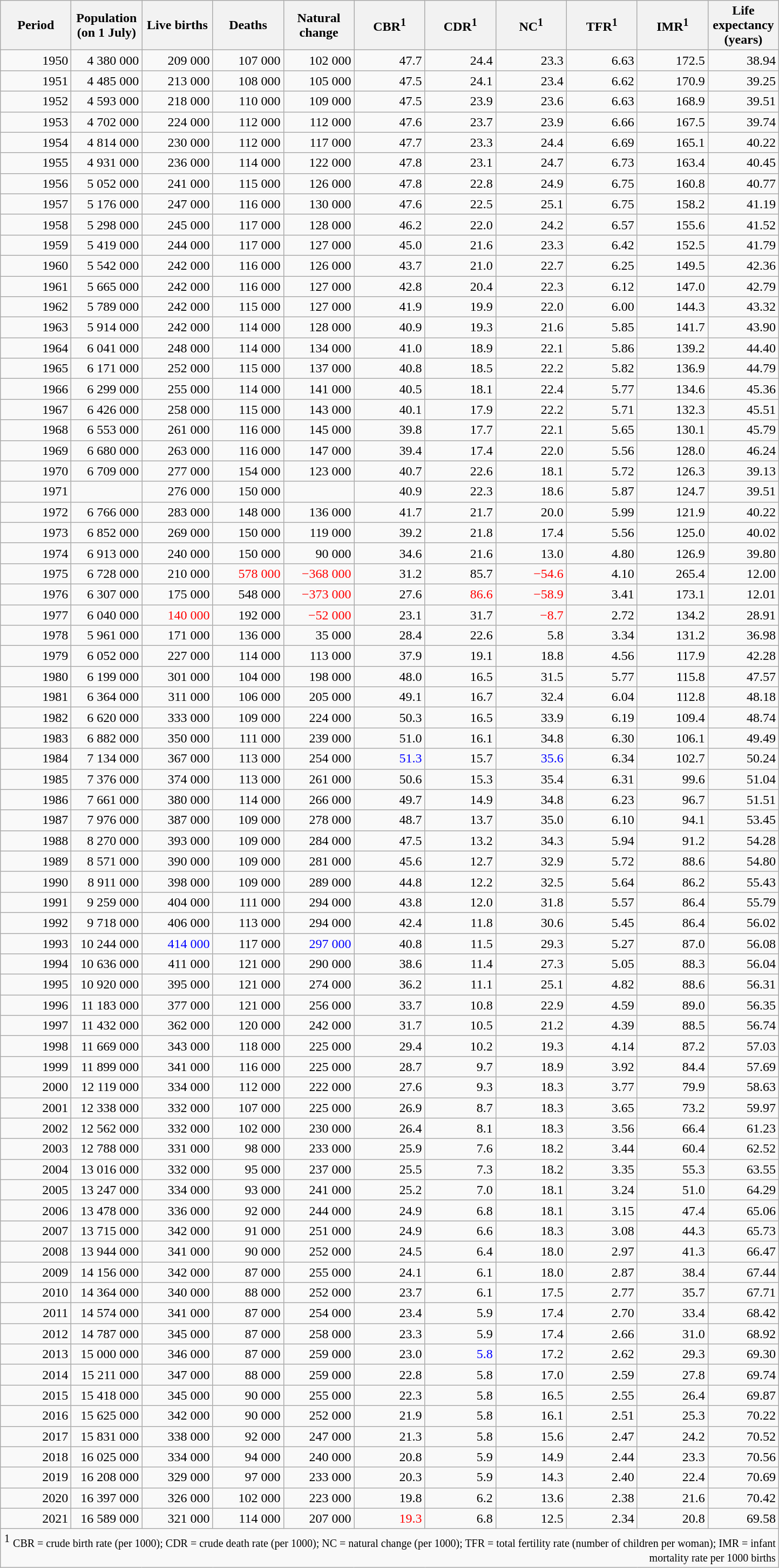<table class="wikitable sortable" style="text-align: right;">
<tr>
<th width="80pt">Period</th>
<th width="80pt">Population<br>(on 1 July)</th>
<th width="80pt">Live births</th>
<th width="80pt">Deaths</th>
<th width="80pt">Natural change</th>
<th width="80pt">CBR<sup>1</sup></th>
<th width="80pt">CDR<sup>1</sup></th>
<th width="80pt">NC<sup>1</sup></th>
<th width="80pt">TFR<sup>1</sup></th>
<th width="80pt">IMR<sup>1</sup></th>
<th width="80pt">Life expectancy (years)</th>
</tr>
<tr>
<td>1950</td>
<td>4 380 000</td>
<td>   209 000</td>
<td>   107 000</td>
<td>   102 000</td>
<td>47.7</td>
<td>24.4</td>
<td>23.3</td>
<td>6.63</td>
<td>172.5</td>
<td>38.94</td>
</tr>
<tr>
<td>1951</td>
<td>  4 485 000</td>
<td>  213 000</td>
<td>  108 000</td>
<td>  105 000</td>
<td>47.5</td>
<td>24.1</td>
<td>23.4</td>
<td>6.62</td>
<td>170.9</td>
<td>39.25</td>
</tr>
<tr>
<td>1952</td>
<td>  4 593 000</td>
<td>  218 000</td>
<td>  110 000</td>
<td>  109 000</td>
<td>47.5</td>
<td>23.9</td>
<td>23.6</td>
<td>6.63</td>
<td>168.9</td>
<td>39.51</td>
</tr>
<tr>
<td>1953</td>
<td>  4 702 000</td>
<td>  224 000</td>
<td>  112 000</td>
<td>  112 000</td>
<td>47.6</td>
<td>23.7</td>
<td>23.9</td>
<td>6.66</td>
<td>167.5</td>
<td>39.74</td>
</tr>
<tr>
<td>1954</td>
<td>  4 814 000</td>
<td>  230 000</td>
<td>  112 000</td>
<td>  117 000</td>
<td>47.7</td>
<td>23.3</td>
<td>24.4</td>
<td>6.69</td>
<td>165.1</td>
<td>40.22</td>
</tr>
<tr>
<td>1955</td>
<td>  4 931 000</td>
<td>  236 000</td>
<td>  114 000</td>
<td>  122 000</td>
<td>47.8</td>
<td>23.1</td>
<td>24.7</td>
<td>6.73</td>
<td>163.4</td>
<td>40.45</td>
</tr>
<tr>
<td>1956</td>
<td>  5 052 000</td>
<td>  241 000</td>
<td>  115 000</td>
<td>  126 000</td>
<td>47.8</td>
<td>22.8</td>
<td>24.9</td>
<td>6.75</td>
<td>160.8</td>
<td>40.77</td>
</tr>
<tr>
<td>1957</td>
<td>  5 176 000</td>
<td>  247 000</td>
<td>  116 000</td>
<td>  130 000</td>
<td>47.6</td>
<td>22.5</td>
<td>25.1</td>
<td>6.75</td>
<td>158.2</td>
<td>41.19</td>
</tr>
<tr>
<td>1958</td>
<td>  5 298 000</td>
<td>  245 000</td>
<td>  117 000</td>
<td>  128 000</td>
<td>46.2</td>
<td>22.0</td>
<td>24.2</td>
<td>6.57</td>
<td>155.6</td>
<td>41.52</td>
</tr>
<tr>
<td>1959</td>
<td>  5 419 000</td>
<td>  244 000</td>
<td>  117 000</td>
<td>  127 000</td>
<td>45.0</td>
<td>21.6</td>
<td>23.3</td>
<td>6.42</td>
<td>152.5</td>
<td>41.79</td>
</tr>
<tr>
<td>1960</td>
<td>  5 542 000</td>
<td>  242 000</td>
<td>  116 000</td>
<td>  126 000</td>
<td>43.7</td>
<td>21.0</td>
<td>22.7</td>
<td>6.25</td>
<td>149.5</td>
<td>42.36</td>
</tr>
<tr>
<td>1961</td>
<td>  5 665 000</td>
<td>  242 000</td>
<td>  116 000</td>
<td>  127 000</td>
<td>42.8</td>
<td>20.4</td>
<td>22.3</td>
<td>6.12</td>
<td>147.0</td>
<td>42.79</td>
</tr>
<tr>
<td>1962</td>
<td>  5 789 000</td>
<td>  242 000</td>
<td>  115 000</td>
<td>  127 000</td>
<td>41.9</td>
<td>19.9</td>
<td>22.0</td>
<td>6.00</td>
<td>144.3</td>
<td>43.32</td>
</tr>
<tr>
<td>1963</td>
<td>  5 914 000</td>
<td>  242 000</td>
<td>  114 000</td>
<td>  128 000</td>
<td>40.9</td>
<td>19.3</td>
<td>21.6</td>
<td>5.85</td>
<td>141.7</td>
<td>43.90</td>
</tr>
<tr>
<td>1964</td>
<td>  6 041 000</td>
<td>  248 000</td>
<td>  114 000</td>
<td>  134 000</td>
<td>41.0</td>
<td>18.9</td>
<td>22.1</td>
<td>5.86</td>
<td>139.2</td>
<td>44.40</td>
</tr>
<tr>
<td>1965</td>
<td>  6 171 000</td>
<td>  252 000</td>
<td>  115 000</td>
<td>  137 000</td>
<td>40.8</td>
<td>18.5</td>
<td>22.2</td>
<td>5.82</td>
<td>136.9</td>
<td>44.79</td>
</tr>
<tr>
<td>1966</td>
<td>  6 299 000</td>
<td>  255 000</td>
<td>  114 000</td>
<td>  141 000</td>
<td>40.5</td>
<td>18.1</td>
<td>22.4</td>
<td>5.77</td>
<td>134.6</td>
<td>45.36</td>
</tr>
<tr>
<td>1967</td>
<td>  6 426 000</td>
<td>  258 000</td>
<td>  115 000</td>
<td>  143 000</td>
<td>40.1</td>
<td>17.9</td>
<td>22.2</td>
<td>5.71</td>
<td>132.3</td>
<td>45.51</td>
</tr>
<tr>
<td>1968</td>
<td>  6 553 000</td>
<td>  261 000</td>
<td>  116 000</td>
<td>  145 000</td>
<td>39.8</td>
<td>17.7</td>
<td>22.1</td>
<td>5.65</td>
<td>130.1</td>
<td>45.79</td>
</tr>
<tr>
<td>1969</td>
<td>  6 680 000</td>
<td>  263 000</td>
<td>  116 000</td>
<td>  147 000</td>
<td>39.4</td>
<td>17.4</td>
<td>22.0</td>
<td>5.56</td>
<td>128.0</td>
<td>46.24</td>
</tr>
<tr>
<td>1970</td>
<td>  6 709 000</td>
<td>  277 000</td>
<td>  154 000</td>
<td>  123 000</td>
<td>40.7</td>
<td>22.6</td>
<td>18.1</td>
<td>5.72</td>
<td>126.3</td>
<td>39.13</td>
</tr>
<tr>
<td>1971</td>
<td>  </td>
<td>  276 000</td>
<td>  150 000</td>
<td>  </td>
<td>40.9</td>
<td>22.3</td>
<td>18.6</td>
<td>5.87</td>
<td>124.7</td>
<td>39.51</td>
</tr>
<tr>
<td>1972</td>
<td>  6 766 000</td>
<td>  283 000</td>
<td>  148 000</td>
<td>  136 000</td>
<td>41.7</td>
<td>21.7</td>
<td>20.0</td>
<td>5.99</td>
<td>121.9</td>
<td>40.22</td>
</tr>
<tr>
<td>1973</td>
<td>  6 852 000</td>
<td>  269 000</td>
<td>  150 000</td>
<td>  119 000</td>
<td>39.2</td>
<td>21.8</td>
<td>17.4</td>
<td>5.56</td>
<td>125.0</td>
<td>40.02</td>
</tr>
<tr>
<td>1974</td>
<td>  6 913 000</td>
<td>  240 000</td>
<td>  150 000</td>
<td>  90 000</td>
<td>34.6</td>
<td>21.6</td>
<td>13.0</td>
<td>4.80</td>
<td>126.9</td>
<td>39.80</td>
</tr>
<tr>
<td>1975</td>
<td>  6 728 000</td>
<td>  210 000</td>
<td   style="color: red">578 000</td>
<td align="right" style="color: red">−368 000</td>
<td>31.2</td>
<td>85.7</td>
<td align="right" style="color: red">−54.6</td>
<td>4.10</td>
<td>265.4</td>
<td>12.00</td>
</tr>
<tr>
<td>1976</td>
<td>  6 307 000</td>
<td>  175 000</td>
<td>  548 000</td>
<td align="right" style="color: red">−373 000</td>
<td>27.6</td>
<td style="color: red">86.6</td>
<td align="right" style="color: red">−58.9</td>
<td>3.41</td>
<td>173.1</td>
<td>12.01</td>
</tr>
<tr>
<td>1977</td>
<td>  6 040 000</td>
<td style="color: red">  140 000</td>
<td>  192 000</td>
<td align="right" style="color: red">−52 000</td>
<td>23.1</td>
<td>31.7</td>
<td align="right" style="color: red">−8.7</td>
<td>2.72</td>
<td>134.2</td>
<td>28.91</td>
</tr>
<tr>
<td>1978</td>
<td>  5 961 000</td>
<td>  171 000</td>
<td>  136 000</td>
<td>  35 000</td>
<td>28.4</td>
<td>22.6</td>
<td>5.8</td>
<td>3.34</td>
<td>131.2</td>
<td>36.98</td>
</tr>
<tr>
<td>1979</td>
<td>  6 052 000</td>
<td>  227 000</td>
<td>  114 000</td>
<td>  113 000</td>
<td>37.9</td>
<td>19.1</td>
<td>18.8</td>
<td>4.56</td>
<td>117.9</td>
<td>42.28</td>
</tr>
<tr>
<td>1980</td>
<td>  6 199 000</td>
<td>  301 000</td>
<td>  104 000</td>
<td>  198 000</td>
<td>48.0</td>
<td>16.5</td>
<td>31.5</td>
<td>5.77</td>
<td>115.8</td>
<td>47.57</td>
</tr>
<tr>
<td>1981</td>
<td>  6 364 000</td>
<td>  311 000</td>
<td>  106 000</td>
<td>  205 000</td>
<td>49.1</td>
<td>16.7</td>
<td>32.4</td>
<td>6.04</td>
<td>112.8</td>
<td>48.18</td>
</tr>
<tr>
<td>1982</td>
<td>  6 620 000</td>
<td>  333 000</td>
<td>  109 000</td>
<td>  224 000</td>
<td>50.3</td>
<td>16.5</td>
<td>33.9</td>
<td>6.19</td>
<td>109.4</td>
<td>48.74</td>
</tr>
<tr>
<td>1983</td>
<td>  6 882 000</td>
<td>  350 000</td>
<td>  111 000</td>
<td>  239 000</td>
<td>51.0</td>
<td>16.1</td>
<td>34.8</td>
<td>6.30</td>
<td>106.1</td>
<td>49.49</td>
</tr>
<tr>
<td>1984</td>
<td>  7 134 000</td>
<td>  367 000</td>
<td>  113 000</td>
<td>  254 000</td>
<td style="color: blue">51.3</td>
<td>15.7</td>
<td style="color: blue">35.6</td>
<td>6.34</td>
<td>102.7</td>
<td>50.24</td>
</tr>
<tr>
<td>1985</td>
<td>  7 376 000</td>
<td>  374 000</td>
<td>  113 000</td>
<td>  261 000</td>
<td>50.6</td>
<td>15.3</td>
<td>35.4</td>
<td>6.31</td>
<td>99.6</td>
<td>51.04</td>
</tr>
<tr>
<td>1986</td>
<td>  7 661 000</td>
<td>  380 000</td>
<td>  114 000</td>
<td>  266 000</td>
<td>49.7</td>
<td>14.9</td>
<td>34.8</td>
<td>6.23</td>
<td>96.7</td>
<td>51.51</td>
</tr>
<tr>
<td>1987</td>
<td>  7 976 000</td>
<td>  387 000</td>
<td>  109 000</td>
<td>  278 000</td>
<td>48.7</td>
<td>13.7</td>
<td>35.0</td>
<td>6.10</td>
<td>94.1</td>
<td>53.45</td>
</tr>
<tr>
<td>1988</td>
<td>  8 270 000</td>
<td>  393 000</td>
<td>  109 000</td>
<td>  284 000</td>
<td>47.5</td>
<td>13.2</td>
<td>34.3</td>
<td>5.94</td>
<td>91.2</td>
<td>54.28</td>
</tr>
<tr>
<td>1989</td>
<td>  8 571 000</td>
<td>  390 000</td>
<td>  109 000</td>
<td>  281 000</td>
<td>45.6</td>
<td>12.7</td>
<td>32.9</td>
<td>5.72</td>
<td>88.6</td>
<td>54.80</td>
</tr>
<tr>
<td>1990</td>
<td>  8 911 000</td>
<td>  398 000</td>
<td>  109 000</td>
<td>  289 000</td>
<td>44.8</td>
<td>12.2</td>
<td>32.5</td>
<td>5.64</td>
<td>86.2</td>
<td>55.43</td>
</tr>
<tr>
<td>1991</td>
<td>  9 259 000</td>
<td>  404 000</td>
<td>  111 000</td>
<td>  294 000</td>
<td>43.8</td>
<td>12.0</td>
<td>31.8</td>
<td>5.57</td>
<td>86.4</td>
<td>55.79</td>
</tr>
<tr>
<td>1992</td>
<td>  9 718 000</td>
<td>  406 000</td>
<td>  113 000</td>
<td>  294 000</td>
<td>42.4</td>
<td>11.8</td>
<td>30.6</td>
<td>5.45</td>
<td>86.4</td>
<td>56.02</td>
</tr>
<tr>
<td>1993</td>
<td>  10 244 000</td>
<td   style="color: blue">414 000</td>
<td>  117 000</td>
<td   style="color: blue">297 000</td>
<td>40.8</td>
<td>11.5</td>
<td>29.3</td>
<td>5.27</td>
<td>87.0</td>
<td>56.08</td>
</tr>
<tr>
<td>1994</td>
<td>  10 636 000</td>
<td>  411 000</td>
<td>  121 000</td>
<td>  290 000</td>
<td>38.6</td>
<td>11.4</td>
<td>27.3</td>
<td>5.05</td>
<td>88.3</td>
<td>56.04</td>
</tr>
<tr>
<td>1995</td>
<td>  10 920 000</td>
<td>  395 000</td>
<td>  121 000</td>
<td>  274 000</td>
<td>36.2</td>
<td>11.1</td>
<td>25.1</td>
<td>4.82</td>
<td>88.6</td>
<td>56.31</td>
</tr>
<tr>
<td>1996</td>
<td>  11 183 000</td>
<td>  377 000</td>
<td>  121 000</td>
<td>  256 000</td>
<td>33.7</td>
<td>10.8</td>
<td>22.9</td>
<td>4.59</td>
<td>89.0</td>
<td>56.35</td>
</tr>
<tr>
<td>1997</td>
<td>  11 432 000</td>
<td>  362 000</td>
<td>  120 000</td>
<td>  242 000</td>
<td>31.7</td>
<td>10.5</td>
<td>21.2</td>
<td>4.39</td>
<td>88.5</td>
<td>56.74</td>
</tr>
<tr>
<td>1998</td>
<td>  11 669 000</td>
<td>  343 000</td>
<td>  118 000</td>
<td>  225 000</td>
<td>29.4</td>
<td>10.2</td>
<td>19.3</td>
<td>4.14</td>
<td>87.2</td>
<td>57.03</td>
</tr>
<tr>
<td>1999</td>
<td>  11 899 000</td>
<td>  341 000</td>
<td>  116 000</td>
<td>  225 000</td>
<td>28.7</td>
<td>9.7</td>
<td>18.9</td>
<td>3.92</td>
<td>84.4</td>
<td>57.69</td>
</tr>
<tr>
<td>2000</td>
<td>  12 119 000</td>
<td>  334 000</td>
<td>  112 000</td>
<td>  222 000</td>
<td>27.6</td>
<td>9.3</td>
<td>18.3</td>
<td>3.77</td>
<td>79.9</td>
<td>58.63</td>
</tr>
<tr>
<td>2001</td>
<td>  12 338 000</td>
<td>  332 000</td>
<td>  107 000</td>
<td>  225 000</td>
<td>26.9</td>
<td>8.7</td>
<td>18.3</td>
<td>3.65</td>
<td>73.2</td>
<td>59.97</td>
</tr>
<tr>
<td>2002</td>
<td>  12 562 000</td>
<td>  332 000</td>
<td>  102 000</td>
<td>  230 000</td>
<td>26.4</td>
<td>8.1</td>
<td>18.3</td>
<td>3.56</td>
<td>66.4</td>
<td>61.23</td>
</tr>
<tr>
<td>2003</td>
<td>  12 788 000</td>
<td>  331 000</td>
<td>  98 000</td>
<td>  233 000</td>
<td>25.9</td>
<td>7.6</td>
<td>18.2</td>
<td>3.44</td>
<td>60.4</td>
<td>62.52</td>
</tr>
<tr>
<td>2004</td>
<td>  13 016 000</td>
<td>  332 000</td>
<td>  95 000</td>
<td>  237 000</td>
<td>25.5</td>
<td>7.3</td>
<td>18.2</td>
<td>3.35</td>
<td>55.3</td>
<td>63.55</td>
</tr>
<tr>
<td>2005</td>
<td>  13 247 000</td>
<td>  334 000</td>
<td>  93 000</td>
<td>  241 000</td>
<td>25.2</td>
<td>7.0</td>
<td>18.1</td>
<td>3.24</td>
<td>51.0</td>
<td>64.29</td>
</tr>
<tr>
<td>2006</td>
<td>  13 478 000</td>
<td>  336 000</td>
<td>  92 000</td>
<td>  244 000</td>
<td>24.9</td>
<td>6.8</td>
<td>18.1</td>
<td>3.15</td>
<td>47.4</td>
<td>65.06</td>
</tr>
<tr>
<td>2007</td>
<td>  13 715 000</td>
<td>  342 000</td>
<td>  91 000</td>
<td>  251 000</td>
<td>24.9</td>
<td>6.6</td>
<td>18.3</td>
<td>3.08</td>
<td>44.3</td>
<td>65.73</td>
</tr>
<tr>
<td>2008</td>
<td>  13 944 000</td>
<td>  341 000</td>
<td>  90 000</td>
<td>  252 000</td>
<td>24.5</td>
<td>6.4</td>
<td>18.0</td>
<td>2.97</td>
<td>41.3</td>
<td>66.47</td>
</tr>
<tr>
<td>2009</td>
<td>  14 156 000</td>
<td>  342 000</td>
<td  style="color: blue">87 000</td>
<td>  255 000</td>
<td>24.1</td>
<td>6.1</td>
<td>18.0</td>
<td>2.87</td>
<td>38.4</td>
<td>67.44</td>
</tr>
<tr>
<td>2010</td>
<td>  14 364 000</td>
<td>  340 000</td>
<td>  88 000</td>
<td>  252 000</td>
<td>23.7</td>
<td>6.1</td>
<td>17.5</td>
<td>2.77</td>
<td>35.7</td>
<td>67.71</td>
</tr>
<tr>
<td>2011</td>
<td>  14 574 000</td>
<td>  341 000</td>
<td>  87 000</td>
<td>  254 000</td>
<td>23.4</td>
<td>5.9</td>
<td>17.4</td>
<td>2.70</td>
<td>33.4</td>
<td>68.42</td>
</tr>
<tr>
<td>2012</td>
<td>  14 787 000</td>
<td>  345 000</td>
<td>  87 000</td>
<td>  258 000</td>
<td>23.3</td>
<td>5.9</td>
<td>17.4</td>
<td>2.66</td>
<td>31.0</td>
<td>68.92</td>
</tr>
<tr>
<td>2013</td>
<td>  15 000 000</td>
<td>  346 000</td>
<td>  87 000</td>
<td>  259 000</td>
<td>23.0</td>
<td style="color: blue">5.8</td>
<td>17.2</td>
<td>2.62</td>
<td>29.3</td>
<td>69.30</td>
</tr>
<tr>
<td>2014</td>
<td>  15 211 000</td>
<td>  347 000</td>
<td>  88 000</td>
<td>  259 000</td>
<td>22.8</td>
<td>5.8</td>
<td>17.0</td>
<td>2.59</td>
<td>27.8</td>
<td>69.74</td>
</tr>
<tr>
<td>2015</td>
<td>  15 418 000</td>
<td>  345 000</td>
<td>  90 000</td>
<td>  255 000</td>
<td>22.3</td>
<td>5.8</td>
<td>16.5</td>
<td>2.55</td>
<td>26.4</td>
<td>69.87</td>
</tr>
<tr>
<td>2016</td>
<td>  15 625 000</td>
<td>  342 000</td>
<td>  90 000</td>
<td>  252 000</td>
<td>21.9</td>
<td>5.8</td>
<td>16.1</td>
<td>2.51</td>
<td>25.3</td>
<td>70.22</td>
</tr>
<tr>
<td>2017</td>
<td>  15 831 000</td>
<td>  338 000</td>
<td>  92 000</td>
<td>  247 000</td>
<td>21.3</td>
<td>5.8</td>
<td>15.6</td>
<td>2.47</td>
<td>24.2</td>
<td>70.52</td>
</tr>
<tr>
<td>2018</td>
<td>  16 025 000</td>
<td>  334 000</td>
<td>  94 000</td>
<td>  240 000</td>
<td>20.8</td>
<td>5.9</td>
<td>14.9</td>
<td>2.44</td>
<td>23.3</td>
<td>70.56</td>
</tr>
<tr>
<td>2019</td>
<td>  16 208 000</td>
<td>  329 000</td>
<td>  97 000</td>
<td>  233 000</td>
<td>20.3</td>
<td>5.9</td>
<td>14.3</td>
<td>2.40</td>
<td>22.4</td>
<td>70.69</td>
</tr>
<tr>
<td>2020</td>
<td>  16 397 000</td>
<td>  326 000</td>
<td>  102 000</td>
<td>  223 000</td>
<td>19.8</td>
<td>6.2</td>
<td>13.6</td>
<td>2.38</td>
<td>21.6</td>
<td>70.42</td>
</tr>
<tr>
<td>2021</td>
<td>  16 589 000</td>
<td>  321 000</td>
<td>  114 000</td>
<td>  207 000</td>
<td style="color: red">19.3</td>
<td>6.8</td>
<td>12.5</td>
<td>2.34</td>
<td>20.8</td>
<td>69.58</td>
</tr>
<tr>
<td colspan="11"><sup>1</sup> <small>CBR = crude birth rate (per 1000); CDR = crude death rate (per 1000); NC = natural change (per 1000); TFR = total fertility rate (number of children per woman); IMR = infant mortality rate per 1000 births</small></td>
</tr>
</table>
